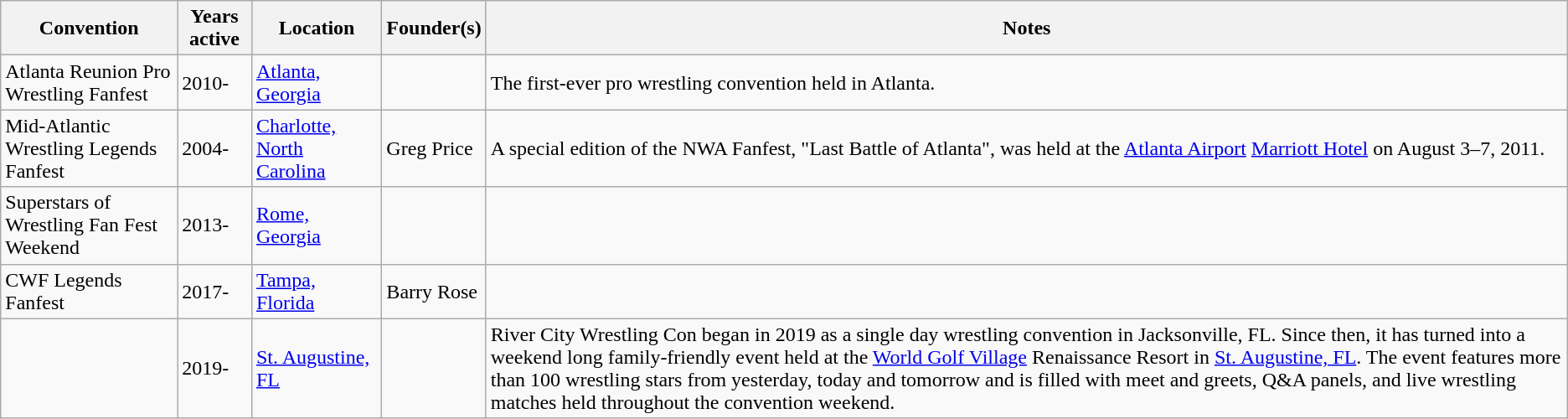<table class="sortable wikitable">
<tr>
<th>Convention</th>
<th>Years active</th>
<th>Location</th>
<th>Founder(s)</th>
<th>Notes</th>
</tr>
<tr>
<td>Atlanta Reunion Pro Wrestling Fanfest</td>
<td>2010-</td>
<td><a href='#'>Atlanta, Georgia</a></td>
<td></td>
<td>The first-ever pro wrestling convention held in Atlanta.</td>
</tr>
<tr>
<td>Mid-Atlantic Wrestling Legends Fanfest</td>
<td>2004-</td>
<td><a href='#'>Charlotte, North Carolina</a></td>
<td>Greg Price</td>
<td>A special edition of the NWA Fanfest, "Last Battle of Atlanta", was held at the <a href='#'>Atlanta Airport</a> <a href='#'>Marriott Hotel</a> on August 3–7, 2011.</td>
</tr>
<tr>
<td>Superstars of Wrestling Fan Fest Weekend</td>
<td>2013-</td>
<td><a href='#'>Rome, Georgia</a></td>
<td></td>
<td></td>
</tr>
<tr>
<td>CWF Legends Fanfest</td>
<td>2017-</td>
<td><a href='#'>Tampa, Florida</a></td>
<td>Barry Rose</td>
</tr>
<tr>
<td></td>
<td>2019-</td>
<td><a href='#'>St. Augustine, FL</a></td>
<td></td>
<td>River City Wrestling Con began in 2019 as a single day wrestling convention in Jacksonville, FL. Since then, it has turned into a weekend long family-friendly event held at the <a href='#'>World Golf Village</a> Renaissance Resort in <a href='#'>St. Augustine, FL</a>. The event features more than 100 wrestling stars from yesterday, today and tomorrow and is filled with meet and greets, Q&A panels, and live wrestling matches held throughout the convention weekend.</td>
</tr>
</table>
